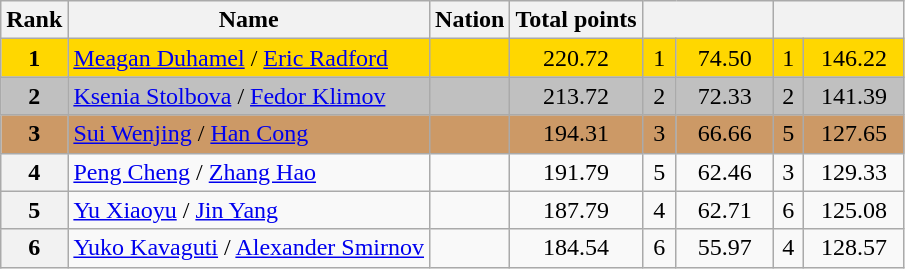<table class="wikitable sortable">
<tr>
<th>Rank</th>
<th>Name</th>
<th>Nation</th>
<th>Total points</th>
<th colspan="2" width="80px"></th>
<th colspan="2" width="80px"></th>
</tr>
<tr bgcolor="gold">
<td align="center"><strong>1</strong></td>
<td><a href='#'>Meagan Duhamel</a> / <a href='#'>Eric Radford</a></td>
<td></td>
<td align="center">220.72</td>
<td align="center">1</td>
<td align="center">74.50</td>
<td align="center">1</td>
<td align="center">146.22</td>
</tr>
<tr bgcolor="silver">
<td align="center"><strong>2</strong></td>
<td><a href='#'>Ksenia Stolbova</a> / <a href='#'>Fedor Klimov</a></td>
<td></td>
<td align="center">213.72</td>
<td align="center">2</td>
<td align="center">72.33</td>
<td align="center">2</td>
<td align="center">141.39</td>
</tr>
<tr bgcolor="cc9966">
<td align="center"><strong>3</strong></td>
<td><a href='#'>Sui Wenjing</a> / <a href='#'>Han Cong</a></td>
<td></td>
<td align="center">194.31</td>
<td align="center">3</td>
<td align="center">66.66</td>
<td align="center">5</td>
<td align="center">127.65</td>
</tr>
<tr>
<th>4</th>
<td><a href='#'>Peng Cheng</a> / <a href='#'>Zhang Hao</a></td>
<td></td>
<td align="center">191.79</td>
<td align="center">5</td>
<td align="center">62.46</td>
<td align="center">3</td>
<td align="center">129.33</td>
</tr>
<tr>
<th>5</th>
<td><a href='#'>Yu Xiaoyu</a> / <a href='#'>Jin Yang</a></td>
<td></td>
<td align="center">187.79</td>
<td align="center">4</td>
<td align="center">62.71</td>
<td align="center">6</td>
<td align="center">125.08</td>
</tr>
<tr>
<th>6</th>
<td><a href='#'>Yuko Kavaguti</a> / <a href='#'>Alexander Smirnov</a></td>
<td></td>
<td align="center">184.54</td>
<td align="center">6</td>
<td align="center">55.97</td>
<td align="center">4</td>
<td align="center">128.57</td>
</tr>
</table>
